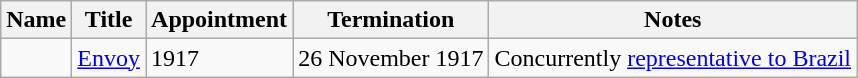<table class="wikitable">
<tr valign="middle">
<th>Name</th>
<th>Title</th>
<th>Appointment</th>
<th>Termination</th>
<th>Notes</th>
</tr>
<tr>
<td></td>
<td><a href='#'>Envoy</a></td>
<td>1917</td>
<td>26 November 1917</td>
<td>Concurrently <a href='#'>representative to Brazil</a></td>
</tr>
</table>
